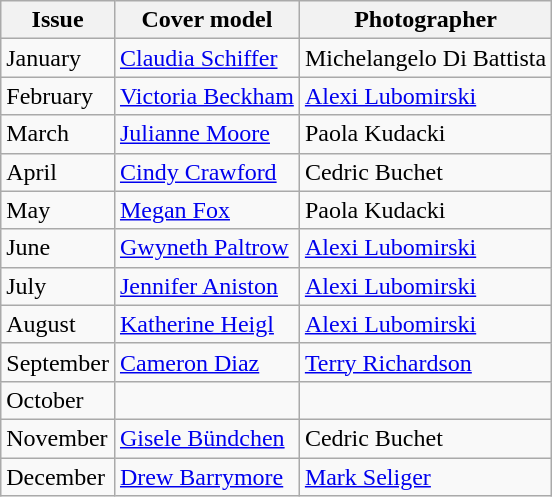<table class="sortable wikitable">
<tr>
<th>Issue</th>
<th>Cover model</th>
<th>Photographer</th>
</tr>
<tr>
<td>January</td>
<td><a href='#'>Claudia Schiffer</a></td>
<td>Michelangelo Di Battista</td>
</tr>
<tr>
<td>February</td>
<td><a href='#'>Victoria Beckham</a></td>
<td><a href='#'>Alexi Lubomirski</a></td>
</tr>
<tr>
<td>March</td>
<td><a href='#'>Julianne Moore</a></td>
<td>Paola Kudacki</td>
</tr>
<tr>
<td>April</td>
<td><a href='#'>Cindy Crawford</a></td>
<td>Cedric Buchet</td>
</tr>
<tr>
<td>May</td>
<td><a href='#'>Megan Fox</a></td>
<td>Paola Kudacki</td>
</tr>
<tr>
<td>June</td>
<td><a href='#'>Gwyneth Paltrow</a></td>
<td><a href='#'>Alexi Lubomirski</a></td>
</tr>
<tr>
<td>July</td>
<td><a href='#'>Jennifer Aniston</a></td>
<td><a href='#'>Alexi Lubomirski</a></td>
</tr>
<tr>
<td>August</td>
<td><a href='#'>Katherine Heigl</a></td>
<td><a href='#'>Alexi Lubomirski</a></td>
</tr>
<tr>
<td>September</td>
<td><a href='#'>Cameron Diaz</a></td>
<td><a href='#'>Terry Richardson</a></td>
</tr>
<tr>
<td>October</td>
<td></td>
<td></td>
</tr>
<tr>
<td>November</td>
<td><a href='#'>Gisele Bündchen</a></td>
<td>Cedric Buchet</td>
</tr>
<tr>
<td>December</td>
<td><a href='#'>Drew Barrymore</a></td>
<td><a href='#'>Mark Seliger</a></td>
</tr>
</table>
